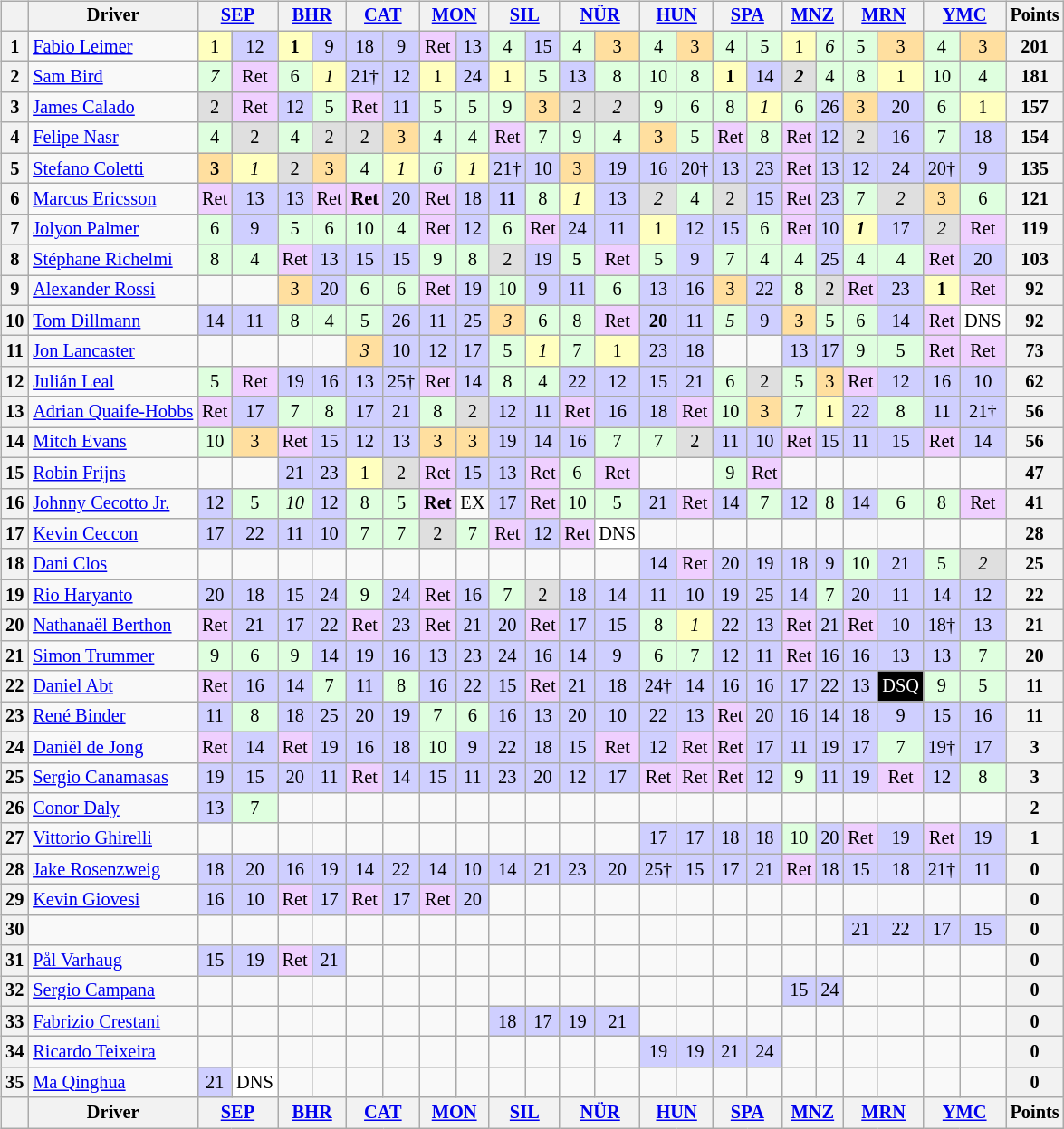<table>
<tr>
<td><br><table class="wikitable" style="font-size:85%; text-align:center">
<tr style="background:#f9f9f9" valign="top">
<th valign="middle"></th>
<th valign="middle">Driver</th>
<th colspan=2><a href='#'>SEP</a><br></th>
<th colspan=2><a href='#'>BHR</a><br></th>
<th colspan=2><a href='#'>CAT</a><br></th>
<th colspan=2><a href='#'>MON</a><br></th>
<th colspan=2><a href='#'>SIL</a><br></th>
<th colspan=2><a href='#'>NÜR</a><br></th>
<th colspan=2><a href='#'>HUN</a><br></th>
<th colspan=2><a href='#'>SPA</a><br></th>
<th colspan=2><a href='#'>MNZ</a><br></th>
<th colspan=2><a href='#'>MRN</a><br></th>
<th colspan=2><a href='#'>YMC</a><br></th>
<th valign="middle">Points</th>
</tr>
<tr>
<th>1</th>
<td align=left> <a href='#'>Fabio Leimer</a></td>
<td style="background:#ffffbf;">1</td>
<td style="background:#cfcfff;">12</td>
<td style="background:#ffffbf;"><strong>1</strong></td>
<td style="background:#cfcfff;">9</td>
<td style="background:#cfcfff;">18</td>
<td style="background:#cfcfff;">9</td>
<td style="background:#efcfff;">Ret</td>
<td style="background:#cfcfff;">13</td>
<td style="background:#dfffdf;">4</td>
<td style="background:#cfcfff;">15</td>
<td style="background:#dfffdf;">4</td>
<td style="background:#ffdf9f;">3</td>
<td style="background:#dfffdf;">4</td>
<td style="background:#ffdf9f;">3</td>
<td style="background:#dfffdf;">4</td>
<td style="background:#dfffdf;">5</td>
<td style="background:#ffffbf;">1</td>
<td style="background:#dfffdf;"><em>6</em></td>
<td style="background:#dfffdf;">5</td>
<td style="background:#ffdf9f;">3</td>
<td style="background:#dfffdf;">4</td>
<td style="background:#ffdf9f;">3</td>
<th>201</th>
</tr>
<tr>
<th>2</th>
<td align=left> <a href='#'>Sam Bird</a></td>
<td style="background:#dfffdf;"><em>7</em></td>
<td style="background:#efcfff;">Ret</td>
<td style="background:#dfffdf;">6</td>
<td style="background:#ffffbf;"><em>1</em></td>
<td style="background:#cfcfff;">21†</td>
<td style="background:#cfcfff;">12</td>
<td style="background:#ffffbf;">1</td>
<td style="background:#cfcfff;">24</td>
<td style="background:#ffffbf;">1</td>
<td style="background:#dfffdf;">5</td>
<td style="background:#cfcfff;">13</td>
<td style="background:#dfffdf;">8</td>
<td style="background:#dfffdf;">10</td>
<td style="background:#dfffdf;">8</td>
<td style="background:#ffffbf;"><strong>1</strong></td>
<td style="background:#cfcfff;">14</td>
<td style="background:#dfdfdf;"><strong><em>2</em></strong></td>
<td style="background:#dfffdf;">4</td>
<td style="background:#dfffdf;">8</td>
<td style="background:#ffffbf;">1</td>
<td style="background:#dfffdf;">10</td>
<td style="background:#dfffdf;">4</td>
<th>181</th>
</tr>
<tr>
<th>3</th>
<td align=left> <a href='#'>James Calado</a></td>
<td style="background:#dfdfdf;">2</td>
<td style="background:#efcfff;">Ret</td>
<td style="background:#cfcfff;">12</td>
<td style="background:#dfffdf;">5</td>
<td style="background:#efcfff;">Ret</td>
<td style="background:#cfcfff;">11</td>
<td style="background:#dfffdf;">5</td>
<td style="background:#dfffdf;">5</td>
<td style="background:#dfffdf;">9</td>
<td style="background:#ffdf9f;">3</td>
<td style="background:#dfdfdf;">2</td>
<td style="background:#dfdfdf;"><em>2</em></td>
<td style="background:#dfffdf;">9</td>
<td style="background:#dfffdf;">6</td>
<td style="background:#dfffdf;">8</td>
<td style="background:#ffffbf;"><em>1</em></td>
<td style="background:#dfffdf;">6</td>
<td style="background:#cfcfff;">26</td>
<td style="background:#ffdf9f;">3</td>
<td style="background:#cfcfff;">20</td>
<td style="background:#dfffdf;">6</td>
<td style="background:#ffffbf;">1</td>
<th>157</th>
</tr>
<tr>
<th>4</th>
<td align=left> <a href='#'>Felipe Nasr</a></td>
<td style="background:#dfffdf;">4</td>
<td style="background:#dfdfdf;">2</td>
<td style="background:#dfffdf;">4</td>
<td style="background:#dfdfdf;">2</td>
<td style="background:#dfdfdf;">2</td>
<td style="background:#ffdf9f;">3</td>
<td style="background:#dfffdf;">4</td>
<td style="background:#dfffdf;">4</td>
<td style="background:#efcfff;">Ret</td>
<td style="background:#dfffdf;">7</td>
<td style="background:#dfffdf;">9</td>
<td style="background:#dfffdf;">4</td>
<td style="background:#ffdf9f;">3</td>
<td style="background:#dfffdf;">5</td>
<td style="background:#efcfff;">Ret</td>
<td style="background:#dfffdf;">8</td>
<td style="background:#efcfff;">Ret</td>
<td style="background:#cfcfff;">12</td>
<td style="background:#dfdfdf;">2</td>
<td style="background:#cfcfff;">16</td>
<td style="background:#dfffdf;">7</td>
<td style="background:#cfcfff;">18</td>
<th>154</th>
</tr>
<tr>
<th>5</th>
<td align=left> <a href='#'>Stefano Coletti</a></td>
<td style="background:#ffdf9f;"><strong>3</strong></td>
<td style="background:#ffffbf;"><em>1</em></td>
<td style="background:#dfdfdf;">2</td>
<td style="background:#ffdf9f;">3</td>
<td style="background:#dfffdf;">4</td>
<td style="background:#ffffbf;"><em>1</em></td>
<td style="background:#dfffdf;"><em>6</em></td>
<td style="background:#ffffbf;"><em>1</em></td>
<td style="background:#cfcfff;">21†</td>
<td style="background:#cfcfff;">10</td>
<td style="background:#ffdf9f;">3</td>
<td style="background:#cfcfff;">19</td>
<td style="background:#cfcfff;">16</td>
<td style="background:#cfcfff;">20†</td>
<td style="background:#cfcfff;">13</td>
<td style="background:#cfcfff;">23</td>
<td style="background:#efcfff;">Ret</td>
<td style="background:#cfcfff;">13</td>
<td style="background:#cfcfff;">12</td>
<td style="background:#cfcfff;">24</td>
<td style="background:#cfcfff;">20†</td>
<td style="background:#cfcfff;">9</td>
<th>135</th>
</tr>
<tr>
<th>6</th>
<td align=left> <a href='#'>Marcus Ericsson</a></td>
<td style="background:#efcfff;">Ret</td>
<td style="background:#cfcfff;">13</td>
<td style="background:#cfcfff;">13</td>
<td style="background:#efcfff;">Ret</td>
<td style="background:#efcfff;"><strong>Ret</strong></td>
<td style="background:#cfcfff;">20</td>
<td style="background:#efcfff;">Ret</td>
<td style="background:#cfcfff;">18</td>
<td style="background:#cfcfff;"><strong>11</strong></td>
<td style="background:#dfffdf;">8</td>
<td style="background:#ffffbf;"><em>1</em></td>
<td style="background:#cfcfff;">13</td>
<td style="background:#dfdfdf;"><em>2</em></td>
<td style="background:#dfffdf;">4</td>
<td style="background:#dfdfdf;">2</td>
<td style="background:#cfcfff;">15</td>
<td style="background:#efcfff;">Ret</td>
<td style="background:#cfcfff;">23</td>
<td style="background:#dfffdf;">7</td>
<td style="background:#dfdfdf;"><em>2</em></td>
<td style="background:#ffdf9f;">3</td>
<td style="background:#dfffdf;">6</td>
<th>121</th>
</tr>
<tr>
<th>7</th>
<td align=left> <a href='#'>Jolyon Palmer</a></td>
<td style="background:#dfffdf;">6</td>
<td style="background:#cfcfff;">9</td>
<td style="background:#dfffdf;">5</td>
<td style="background:#dfffdf;">6</td>
<td style="background:#dfffdf;">10</td>
<td style="background:#dfffdf;">4</td>
<td style="background:#efcfff;">Ret</td>
<td style="background:#cfcfff;">12</td>
<td style="background:#dfffdf;">6</td>
<td style="background:#efcfff;">Ret</td>
<td style="background:#cfcfff;">24</td>
<td style="background:#cfcfff;">11</td>
<td style="background:#ffffbf;">1</td>
<td style="background:#cfcfff;">12</td>
<td style="background:#cfcfff;">15</td>
<td style="background:#dfffdf;">6</td>
<td style="background:#efcfff;">Ret</td>
<td style="background:#cfcfff;">10</td>
<td style="background:#ffffbf;"><strong><em>1</em></strong></td>
<td style="background:#cfcfff;">17</td>
<td style="background:#dfdfdf;"><em>2</em></td>
<td style="background:#efcfff;">Ret</td>
<th>119</th>
</tr>
<tr>
<th>8</th>
<td align=left> <a href='#'>Stéphane Richelmi</a></td>
<td style="background:#dfffdf;">8</td>
<td style="background:#dfffdf;">4</td>
<td style="background:#efcfff;">Ret</td>
<td style="background:#cfcfff;">13</td>
<td style="background:#cfcfff;">15</td>
<td style="background:#cfcfff;">15</td>
<td style="background:#dfffdf;">9</td>
<td style="background:#dfffdf;">8</td>
<td style="background:#dfdfdf;">2</td>
<td style="background:#cfcfff;">19</td>
<td style="background:#dfffdf;"><strong>5</strong></td>
<td style="background:#efcfff;">Ret</td>
<td style="background:#dfffdf;">5</td>
<td style="background:#cfcfff;">9</td>
<td style="background:#dfffdf;">7</td>
<td style="background:#dfffdf;">4</td>
<td style="background:#dfffdf;">4</td>
<td style="background:#cfcfff;">25</td>
<td style="background:#dfffdf;">4</td>
<td style="background:#dfffdf;">4</td>
<td style="background:#efcfff;">Ret</td>
<td style="background:#cfcfff;">20</td>
<th>103</th>
</tr>
<tr>
<th>9</th>
<td align=left> <a href='#'>Alexander Rossi</a></td>
<td></td>
<td></td>
<td style="background:#ffdf9f;">3</td>
<td style="background:#cfcfff;">20</td>
<td style="background:#dfffdf;">6</td>
<td style="background:#dfffdf;">6</td>
<td style="background:#efcfff;">Ret</td>
<td style="background:#cfcfff;">19</td>
<td style="background:#dfffdf;">10</td>
<td style="background:#cfcfff;">9</td>
<td style="background:#cfcfff;">11</td>
<td style="background:#dfffdf;">6</td>
<td style="background:#cfcfff;">13</td>
<td style="background:#cfcfff;">16</td>
<td style="background:#ffdf9f;">3</td>
<td style="background:#cfcfff;">22</td>
<td style="background:#dfffdf;">8</td>
<td style="background:#dfdfdf;">2</td>
<td style="background:#efcfff;">Ret</td>
<td style="background:#cfcfff;">23</td>
<td style="background:#ffffbf;"><strong>1</strong></td>
<td style="background:#efcfff;">Ret</td>
<th>92</th>
</tr>
<tr>
<th>10</th>
<td align=left> <a href='#'>Tom Dillmann</a></td>
<td style="background:#cfcfff;">14</td>
<td style="background:#cfcfff;">11</td>
<td style="background:#dfffdf;">8</td>
<td style="background:#dfffdf;">4</td>
<td style="background:#dfffdf;">5</td>
<td style="background:#cfcfff;">26</td>
<td style="background:#cfcfff;">11</td>
<td style="background:#cfcfff;">25</td>
<td style="background:#ffdf9f;"><em>3</em></td>
<td style="background:#dfffdf;">6</td>
<td style="background:#dfffdf;">8</td>
<td style="background:#efcfff;">Ret</td>
<td style="background:#cfcfff;"><strong>20</strong></td>
<td style="background:#cfcfff;">11</td>
<td style="background:#dfffdf;"><em>5</em></td>
<td style="background:#cfcfff;">9</td>
<td style="background:#ffdf9f;">3</td>
<td style="background:#dfffdf;">5</td>
<td style="background:#dfffdf;">6</td>
<td style="background:#cfcfff;">14</td>
<td style="background:#efcfff;">Ret</td>
<td style="background:#ffffff;">DNS</td>
<th>92</th>
</tr>
<tr>
<th>11</th>
<td align=left> <a href='#'>Jon Lancaster</a></td>
<td></td>
<td></td>
<td></td>
<td></td>
<td style="background:#ffdf9f;"><em>3</em></td>
<td style="background:#cfcfff;">10</td>
<td style="background:#cfcfff;">12</td>
<td style="background:#cfcfff;">17</td>
<td style="background:#dfffdf;">5</td>
<td style="background:#ffffbf;"><em>1</em></td>
<td style="background:#dfffdf;">7</td>
<td style="background:#ffffbf;">1</td>
<td style="background:#cfcfff;">23</td>
<td style="background:#cfcfff;">18</td>
<td></td>
<td></td>
<td style="background:#cfcfff;">13</td>
<td style="background:#cfcfff;">17</td>
<td style="background:#dfffdf;">9</td>
<td style="background:#dfffdf;">5</td>
<td style="background:#efcfff;">Ret</td>
<td style="background:#efcfff;">Ret</td>
<th>73</th>
</tr>
<tr>
<th>12</th>
<td align=left> <a href='#'>Julián Leal</a></td>
<td style="background:#dfffdf;">5</td>
<td style="background:#efcfff;">Ret</td>
<td style="background:#cfcfff;">19</td>
<td style="background:#cfcfff;">16</td>
<td style="background:#cfcfff;">13</td>
<td style="background:#cfcfff;">25†</td>
<td style="background:#efcfff;">Ret</td>
<td style="background:#cfcfff;">14</td>
<td style="background:#dfffdf;">8</td>
<td style="background:#dfffdf;">4</td>
<td style="background:#cfcfff;">22</td>
<td style="background:#cfcfff;">12</td>
<td style="background:#cfcfff;">15</td>
<td style="background:#cfcfff;">21</td>
<td style="background:#dfffdf;">6</td>
<td style="background:#dfdfdf;">2</td>
<td style="background:#dfffdf;">5</td>
<td style="background:#ffdf9f;">3</td>
<td style="background:#efcfff;">Ret</td>
<td style="background:#cfcfff;">12</td>
<td style="background:#cfcfff;">16</td>
<td style="background:#cfcfff;">10</td>
<th>62</th>
</tr>
<tr>
<th>13</th>
<td align=left> <a href='#'>Adrian Quaife-Hobbs</a></td>
<td style="background:#efcfff;">Ret</td>
<td style="background:#cfcfff;">17</td>
<td style="background:#dfffdf;">7</td>
<td style="background:#dfffdf;">8</td>
<td style="background:#cfcfff;">17</td>
<td style="background:#cfcfff;">21</td>
<td style="background:#dfffdf;">8</td>
<td style="background:#dfdfdf;">2</td>
<td style="background:#cfcfff;">12</td>
<td style="background:#cfcfff;">11</td>
<td style="background:#efcfff;">Ret</td>
<td style="background:#cfcfff;">16</td>
<td style="background:#cfcfff;">18</td>
<td style="background:#efcfff;">Ret</td>
<td style="background:#dfffdf;">10</td>
<td style="background:#ffdf9f;">3</td>
<td style="background:#dfffdf;">7</td>
<td style="background:#ffffbf;">1</td>
<td style="background:#cfcfff;">22</td>
<td style="background:#dfffdf;">8</td>
<td style="background:#cfcfff;">11</td>
<td style="background:#cfcfff;">21†</td>
<th>56</th>
</tr>
<tr>
<th>14</th>
<td align=left> <a href='#'>Mitch Evans</a></td>
<td style="background:#dfffdf;">10</td>
<td style="background:#ffdf9f;">3</td>
<td style="background:#efcfff;">Ret</td>
<td style="background:#cfcfff;">15</td>
<td style="background:#cfcfff;">12</td>
<td style="background:#cfcfff;">13</td>
<td style="background:#ffdf9f;">3</td>
<td style="background:#ffdf9f;">3</td>
<td style="background:#cfcfff;">19</td>
<td style="background:#cfcfff;">14</td>
<td style="background:#cfcfff;">16</td>
<td style="background:#dfffdf;">7</td>
<td style="background:#dfffdf;">7</td>
<td style="background:#dfdfdf;">2</td>
<td style="background:#cfcfff;">11</td>
<td style="background:#cfcfff;">10</td>
<td style="background:#efcfff;">Ret</td>
<td style="background:#cfcfff;">15</td>
<td style="background:#cfcfff;">11</td>
<td style="background:#cfcfff;">15</td>
<td style="background:#efcfff;">Ret</td>
<td style="background:#cfcfff;">14</td>
<th>56</th>
</tr>
<tr>
<th>15</th>
<td align=left> <a href='#'>Robin Frijns</a></td>
<td></td>
<td></td>
<td style="background:#cfcfff;">21</td>
<td style="background:#cfcfff;">23</td>
<td style="background:#ffffbf;">1</td>
<td style="background:#dfdfdf;">2</td>
<td style="background:#efcfff;">Ret</td>
<td style="background:#cfcfff;">15</td>
<td style="background:#cfcfff;">13</td>
<td style="background:#efcfff;">Ret</td>
<td style="background:#dfffdf;">6</td>
<td style="background:#efcfff;">Ret</td>
<td></td>
<td></td>
<td style="background:#dfffdf;">9</td>
<td style="background:#efcfff;">Ret</td>
<td></td>
<td></td>
<td></td>
<td></td>
<td></td>
<td></td>
<th>47</th>
</tr>
<tr>
<th>16</th>
<td align=left> <a href='#'>Johnny Cecotto Jr.</a></td>
<td style="background:#cfcfff;">12</td>
<td style="background:#dfffdf;">5</td>
<td style="background:#dfffdf;"><em>10</em></td>
<td style="background:#cfcfff;">12</td>
<td style="background:#dfffdf;">8</td>
<td style="background:#dfffdf;">5</td>
<td style="background:#efcfff;"><strong>Ret</strong></td>
<td>EX</td>
<td style="background:#cfcfff;">17</td>
<td style="background:#efcfff;">Ret</td>
<td style="background:#dfffdf;">10</td>
<td style="background:#dfffdf;">5</td>
<td style="background:#cfcfff;">21</td>
<td style="background:#efcfff;">Ret</td>
<td style="background:#cfcfff;">14</td>
<td style="background:#dfffdf;">7</td>
<td style="background:#cfcfff;">12</td>
<td style="background:#dfffdf;">8</td>
<td style="background:#cfcfff;">14</td>
<td style="background:#dfffdf;">6</td>
<td style="background:#dfffdf;">8</td>
<td style="background:#efcfff;">Ret</td>
<th>41</th>
</tr>
<tr>
<th>17</th>
<td align=left> <a href='#'>Kevin Ceccon</a></td>
<td style="background:#cfcfff;">17</td>
<td style="background:#cfcfff;">22</td>
<td style="background:#cfcfff;">11</td>
<td style="background:#cfcfff;">10</td>
<td style="background:#dfffdf;">7</td>
<td style="background:#dfffdf;">7</td>
<td style="background:#dfdfdf;">2</td>
<td style="background:#dfffdf;">7</td>
<td style="background:#efcfff;">Ret</td>
<td style="background:#cfcfff;">12</td>
<td style="background:#efcfff;">Ret</td>
<td style="background:#ffffff;">DNS</td>
<td></td>
<td></td>
<td></td>
<td></td>
<td></td>
<td></td>
<td></td>
<td></td>
<td></td>
<td></td>
<th>28</th>
</tr>
<tr>
<th>18</th>
<td align=left> <a href='#'>Dani Clos</a></td>
<td></td>
<td></td>
<td></td>
<td></td>
<td></td>
<td></td>
<td></td>
<td></td>
<td></td>
<td></td>
<td></td>
<td></td>
<td style="background:#cfcfff;">14</td>
<td style="background:#efcfff;">Ret</td>
<td style="background:#cfcfff;">20</td>
<td style="background:#cfcfff;">19</td>
<td style="background:#cfcfff;">18</td>
<td style="background:#cfcfff;">9</td>
<td style="background:#dfffdf;">10</td>
<td style="background:#cfcfff;">21</td>
<td style="background:#dfffdf;">5</td>
<td style="background:#dfdfdf;"><em>2</em></td>
<th>25</th>
</tr>
<tr>
<th>19</th>
<td align=left> <a href='#'>Rio Haryanto</a></td>
<td style="background:#cfcfff;">20</td>
<td style="background:#cfcfff;">18</td>
<td style="background:#cfcfff;">15</td>
<td style="background:#cfcfff;">24</td>
<td style="background:#dfffdf;">9</td>
<td style="background:#cfcfff;">24</td>
<td style="background:#efcfff;">Ret</td>
<td style="background:#cfcfff;">16</td>
<td style="background:#dfffdf;">7</td>
<td style="background:#dfdfdf;">2</td>
<td style="background:#cfcfff;">18</td>
<td style="background:#cfcfff;">14</td>
<td style="background:#cfcfff;">11</td>
<td style="background:#cfcfff;">10</td>
<td style="background:#cfcfff;">19</td>
<td style="background:#cfcfff;">25</td>
<td style="background:#cfcfff;">14</td>
<td style="background:#dfffdf;">7</td>
<td style="background:#cfcfff;">20</td>
<td style="background:#cfcfff;">11</td>
<td style="background:#cfcfff;">14</td>
<td style="background:#cfcfff;">12</td>
<th>22</th>
</tr>
<tr>
<th>20</th>
<td align=left> <a href='#'>Nathanaël Berthon</a></td>
<td style="background:#efcfff;">Ret</td>
<td style="background:#cfcfff;">21</td>
<td style="background:#cfcfff;">17</td>
<td style="background:#cfcfff;">22</td>
<td style="background:#efcfff;">Ret</td>
<td style="background:#cfcfff;">23</td>
<td style="background:#efcfff;">Ret</td>
<td style="background:#cfcfff;">21</td>
<td style="background:#cfcfff;">20</td>
<td style="background:#efcfff;">Ret</td>
<td style="background:#cfcfff;">17</td>
<td style="background:#cfcfff;">15</td>
<td style="background:#dfffdf;">8</td>
<td style="background:#ffffbf;"><em>1</em></td>
<td style="background:#cfcfff;">22</td>
<td style="background:#cfcfff;">13</td>
<td style="background:#efcfff;">Ret</td>
<td style="background:#cfcfff;">21</td>
<td style="background:#efcfff;">Ret</td>
<td style="background:#cfcfff;">10</td>
<td style="background:#cfcfff;">18†</td>
<td style="background:#cfcfff;">13</td>
<th>21</th>
</tr>
<tr>
<th>21</th>
<td align=left> <a href='#'>Simon Trummer</a></td>
<td style="background:#dfffdf;">9</td>
<td style="background:#dfffdf;">6</td>
<td style="background:#dfffdf;">9</td>
<td style="background:#cfcfff;">14</td>
<td style="background:#cfcfff;">19</td>
<td style="background:#cfcfff;">16</td>
<td style="background:#cfcfff;">13</td>
<td style="background:#cfcfff;">23</td>
<td style="background:#cfcfff;">24</td>
<td style="background:#cfcfff;">16</td>
<td style="background:#cfcfff;">14</td>
<td style="background:#cfcfff;">9</td>
<td style="background:#dfffdf;">6</td>
<td style="background:#dfffdf;">7</td>
<td style="background:#cfcfff;">12</td>
<td style="background:#cfcfff;">11</td>
<td style="background:#efcfff;">Ret</td>
<td style="background:#cfcfff;">16</td>
<td style="background:#cfcfff;">16</td>
<td style="background:#cfcfff;">13</td>
<td style="background:#cfcfff;">13</td>
<td style="background:#dfffdf;">7</td>
<th>20</th>
</tr>
<tr>
<th>22</th>
<td align=left> <a href='#'>Daniel Abt</a></td>
<td style="background:#efcfff;">Ret</td>
<td style="background:#cfcfff;">16</td>
<td style="background:#cfcfff;">14</td>
<td style="background:#dfffdf;">7</td>
<td style="background:#cfcfff;">11</td>
<td style="background:#dfffdf;">8</td>
<td style="background:#cfcfff;">16</td>
<td style="background:#cfcfff;">22</td>
<td style="background:#cfcfff;">15</td>
<td style="background:#efcfff;">Ret</td>
<td style="background:#cfcfff;">21</td>
<td style="background:#cfcfff;">18</td>
<td style="background:#cfcfff;">24†</td>
<td style="background:#cfcfff;">14</td>
<td style="background:#cfcfff;">16</td>
<td style="background:#cfcfff;">16</td>
<td style="background:#cfcfff;">17</td>
<td style="background:#cfcfff;">22</td>
<td style="background:#cfcfff;">13</td>
<td style="background:#000000; color:white;">DSQ</td>
<td style="background:#dfffdf;">9</td>
<td style="background:#dfffdf;">5</td>
<th>11</th>
</tr>
<tr>
<th>23</th>
<td align=left> <a href='#'>René Binder</a></td>
<td style="background:#cfcfff;">11</td>
<td style="background:#dfffdf;">8</td>
<td style="background:#cfcfff;">18</td>
<td style="background:#cfcfff;">25</td>
<td style="background:#cfcfff;">20</td>
<td style="background:#cfcfff;">19</td>
<td style="background:#dfffdf;">7</td>
<td style="background:#dfffdf;">6</td>
<td style="background:#cfcfff;">16</td>
<td style="background:#cfcfff;">13</td>
<td style="background:#cfcfff;">20</td>
<td style="background:#cfcfff;">10</td>
<td style="background:#cfcfff;">22</td>
<td style="background:#cfcfff;">13</td>
<td style="background:#efcfff;">Ret</td>
<td style="background:#cfcfff;">20</td>
<td style="background:#cfcfff;">16</td>
<td style="background:#cfcfff;">14</td>
<td style="background:#cfcfff;">18</td>
<td style="background:#cfcfff;">9</td>
<td style="background:#cfcfff;">15</td>
<td style="background:#cfcfff;">16</td>
<th>11</th>
</tr>
<tr>
<th>24</th>
<td align=left> <a href='#'>Daniël de Jong</a></td>
<td style="background:#efcfff;">Ret</td>
<td style="background:#cfcfff;">14</td>
<td style="background:#efcfff;">Ret</td>
<td style="background:#cfcfff;">19</td>
<td style="background:#cfcfff;">16</td>
<td style="background:#cfcfff;">18</td>
<td style="background:#dfffdf;">10</td>
<td style="background:#cfcfff;">9</td>
<td style="background:#cfcfff;">22</td>
<td style="background:#cfcfff;">18</td>
<td style="background:#cfcfff;">15</td>
<td style="background:#efcfff;">Ret</td>
<td style="background:#cfcfff;">12</td>
<td style="background:#efcfff;">Ret</td>
<td style="background:#efcfff;">Ret</td>
<td style="background:#cfcfff;">17</td>
<td style="background:#cfcfff;">11</td>
<td style="background:#cfcfff;">19</td>
<td style="background:#cfcfff;">17</td>
<td style="background:#dfffdf;">7</td>
<td style="background:#cfcfff;">19†</td>
<td style="background:#cfcfff;">17</td>
<th>3</th>
</tr>
<tr>
<th>25</th>
<td align=left> <a href='#'>Sergio Canamasas</a></td>
<td style="background:#cfcfff;">19</td>
<td style="background:#cfcfff;">15</td>
<td style="background:#cfcfff;">20</td>
<td style="background:#cfcfff;">11</td>
<td style="background:#efcfff;">Ret</td>
<td style="background:#cfcfff;">14</td>
<td style="background:#cfcfff;">15</td>
<td style="background:#cfcfff;">11</td>
<td style="background:#cfcfff;">23</td>
<td style="background:#cfcfff;">20</td>
<td style="background:#cfcfff;">12</td>
<td style="background:#cfcfff;">17</td>
<td style="background:#efcfff;">Ret</td>
<td style="background:#efcfff;">Ret</td>
<td style="background:#efcfff;">Ret</td>
<td style="background:#cfcfff;">12</td>
<td style="background:#dfffdf;">9</td>
<td style="background:#cfcfff;">11</td>
<td style="background:#cfcfff;">19</td>
<td style="background:#efcfff;">Ret</td>
<td style="background:#cfcfff;">12</td>
<td style="background:#dfffdf;">8</td>
<th>3</th>
</tr>
<tr>
<th>26</th>
<td align=left> <a href='#'>Conor Daly</a></td>
<td style="background:#cfcfff;">13</td>
<td style="background:#dfffdf;">7</td>
<td></td>
<td></td>
<td></td>
<td></td>
<td></td>
<td></td>
<td></td>
<td></td>
<td></td>
<td></td>
<td></td>
<td></td>
<td></td>
<td></td>
<td></td>
<td></td>
<td></td>
<td></td>
<td></td>
<td></td>
<th>2</th>
</tr>
<tr>
<th>27</th>
<td align=left> <a href='#'>Vittorio Ghirelli</a></td>
<td></td>
<td></td>
<td></td>
<td></td>
<td></td>
<td></td>
<td></td>
<td></td>
<td></td>
<td></td>
<td></td>
<td></td>
<td style="background:#cfcfff;">17</td>
<td style="background:#cfcfff;">17</td>
<td style="background:#cfcfff;">18</td>
<td style="background:#cfcfff;">18</td>
<td style="background:#dfffdf;">10</td>
<td style="background:#cfcfff;">20</td>
<td style="background:#efcfff;">Ret</td>
<td style="background:#cfcfff;">19</td>
<td style="background:#efcfff;">Ret</td>
<td style="background:#cfcfff;">19</td>
<th>1</th>
</tr>
<tr>
<th>28</th>
<td align=left> <a href='#'>Jake Rosenzweig</a></td>
<td style="background:#cfcfff;">18</td>
<td style="background:#cfcfff;">20</td>
<td style="background:#cfcfff;">16</td>
<td style="background:#cfcfff;">19</td>
<td style="background:#cfcfff;">14</td>
<td style="background:#cfcfff;">22</td>
<td style="background:#cfcfff;">14</td>
<td style="background:#cfcfff;">10</td>
<td style="background:#cfcfff;">14</td>
<td style="background:#cfcfff;">21</td>
<td style="background:#cfcfff;">23</td>
<td style="background:#cfcfff;">20</td>
<td style="background:#cfcfff;">25†</td>
<td style="background:#cfcfff;">15</td>
<td style="background:#cfcfff;">17</td>
<td style="background:#cfcfff;">21</td>
<td style="background:#efcfff;">Ret</td>
<td style="background:#cfcfff;">18</td>
<td style="background:#cfcfff;">15</td>
<td style="background:#cfcfff;">18</td>
<td style="background:#cfcfff;">21†</td>
<td style="background:#cfcfff;">11</td>
<th>0</th>
</tr>
<tr>
<th>29</th>
<td align=left> <a href='#'>Kevin Giovesi</a></td>
<td style="background:#cfcfff;">16</td>
<td style="background:#cfcfff;">10</td>
<td style="background:#efcfff;">Ret</td>
<td style="background:#cfcfff;">17</td>
<td style="background:#efcfff;">Ret</td>
<td style="background:#cfcfff;">17</td>
<td style="background:#efcfff;">Ret</td>
<td style="background:#cfcfff;">20</td>
<td></td>
<td></td>
<td></td>
<td></td>
<td></td>
<td></td>
<td></td>
<td></td>
<td></td>
<td></td>
<td></td>
<td></td>
<td></td>
<td></td>
<th>0</th>
</tr>
<tr>
<th>30</th>
<td align=left></td>
<td></td>
<td></td>
<td></td>
<td></td>
<td></td>
<td></td>
<td></td>
<td></td>
<td></td>
<td></td>
<td></td>
<td></td>
<td></td>
<td></td>
<td></td>
<td></td>
<td></td>
<td></td>
<td style="background:#cfcfff;">21</td>
<td style="background:#cfcfff;">22</td>
<td style="background:#cfcfff;">17</td>
<td style="background:#cfcfff;">15</td>
<th>0</th>
</tr>
<tr>
<th>31</th>
<td align=left> <a href='#'>Pål Varhaug</a></td>
<td style="background:#cfcfff;">15</td>
<td style="background:#cfcfff;">19</td>
<td style="background:#efcfff;">Ret</td>
<td style="background:#cfcfff;">21</td>
<td></td>
<td></td>
<td></td>
<td></td>
<td></td>
<td></td>
<td></td>
<td></td>
<td></td>
<td></td>
<td></td>
<td></td>
<td></td>
<td></td>
<td></td>
<td></td>
<td></td>
<td></td>
<th>0</th>
</tr>
<tr>
<th>32</th>
<td align=left> <a href='#'>Sergio Campana</a></td>
<td></td>
<td></td>
<td></td>
<td></td>
<td></td>
<td></td>
<td></td>
<td></td>
<td></td>
<td></td>
<td></td>
<td></td>
<td></td>
<td></td>
<td></td>
<td></td>
<td style="background:#cfcfff;">15</td>
<td style="background:#cfcfff;">24</td>
<td></td>
<td></td>
<td></td>
<td></td>
<th>0</th>
</tr>
<tr>
<th>33</th>
<td align=left> <a href='#'>Fabrizio Crestani</a></td>
<td></td>
<td></td>
<td></td>
<td></td>
<td></td>
<td></td>
<td></td>
<td></td>
<td style="background:#cfcfff;">18</td>
<td style="background:#cfcfff;">17</td>
<td style="background:#cfcfff;">19</td>
<td style="background:#cfcfff;">21</td>
<td></td>
<td></td>
<td></td>
<td></td>
<td></td>
<td></td>
<td></td>
<td></td>
<td></td>
<td></td>
<th>0</th>
</tr>
<tr>
<th>34</th>
<td align=left> <a href='#'>Ricardo Teixeira</a></td>
<td></td>
<td></td>
<td></td>
<td></td>
<td></td>
<td></td>
<td></td>
<td></td>
<td></td>
<td></td>
<td></td>
<td></td>
<td style="background:#cfcfff;">19</td>
<td style="background:#cfcfff;">19</td>
<td style="background:#cfcfff;">21</td>
<td style="background:#cfcfff;">24</td>
<td></td>
<td></td>
<td></td>
<td></td>
<td></td>
<td></td>
<th>0</th>
</tr>
<tr>
<th>35</th>
<td align=left> <a href='#'>Ma Qinghua</a></td>
<td style="background:#cfcfff;">21</td>
<td style="background:#ffffff;">DNS</td>
<td></td>
<td></td>
<td></td>
<td></td>
<td></td>
<td></td>
<td></td>
<td></td>
<td></td>
<td></td>
<td></td>
<td></td>
<td></td>
<td></td>
<td></td>
<td></td>
<td></td>
<td></td>
<td></td>
<td></td>
<th>0</th>
</tr>
<tr>
<th valign="middle"></th>
<th valign="middle">Driver</th>
<th colspan=2><a href='#'>SEP</a><br></th>
<th colspan=2><a href='#'>BHR</a><br></th>
<th colspan=2><a href='#'>CAT</a><br></th>
<th colspan=2><a href='#'>MON</a><br></th>
<th colspan=2><a href='#'>SIL</a><br></th>
<th colspan=2><a href='#'>NÜR</a><br></th>
<th colspan=2><a href='#'>HUN</a><br></th>
<th colspan=2><a href='#'>SPA</a><br></th>
<th colspan=2><a href='#'>MNZ</a><br></th>
<th colspan=2><a href='#'>MRN</a><br></th>
<th colspan=2><a href='#'>YMC</a><br></th>
<th valign="middle">Points</th>
</tr>
</table>
</td>
<td valign=top></td>
</tr>
</table>
